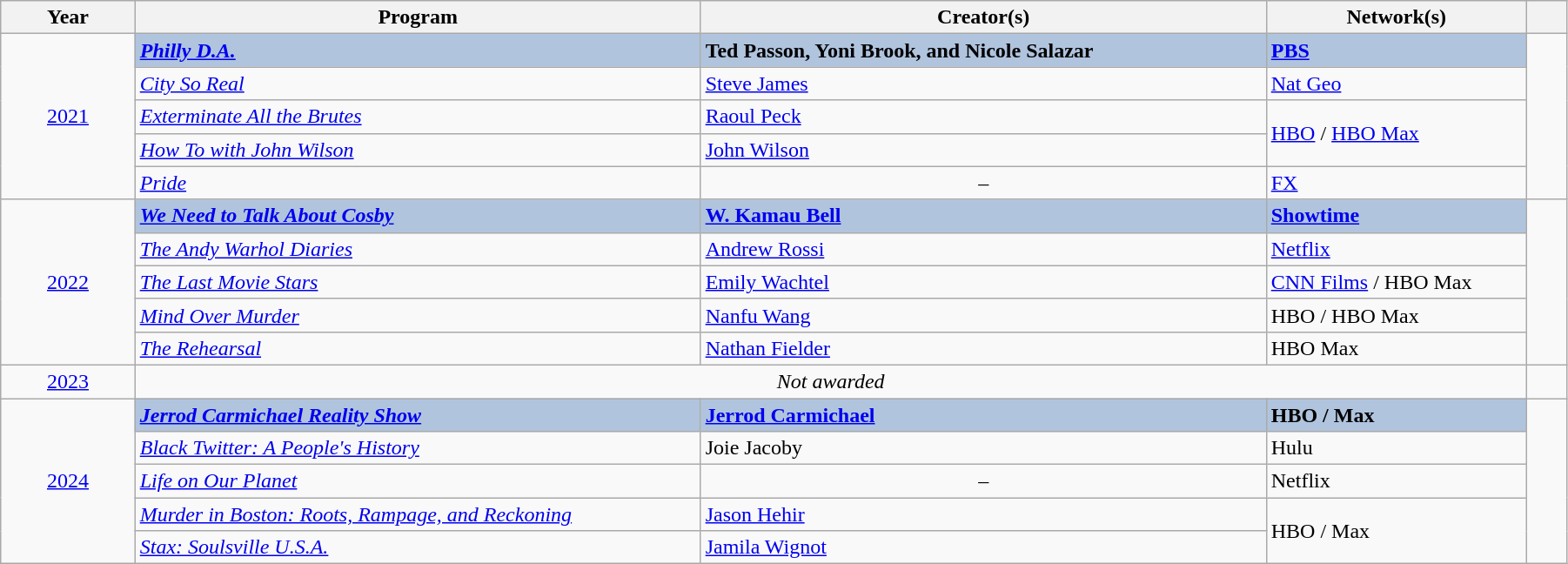<table class="wikitable" width="95%" cellpadding="5">
<tr>
<th width="100"><strong>Year</strong></th>
<th width="450"><strong>Program</strong></th>
<th width="450"><strong>Creator(s)</strong></th>
<th width="200"><strong>Network(s)</strong></th>
<th width="25"><strong></strong></th>
</tr>
<tr>
<td rowspan="5" style="text-align:center;"><a href='#'>2021</a></td>
<td style="background:#B0C4DE"><strong><em><a href='#'>Philly D.A.</a></em></strong></td>
<td style="background:#B0C4DE"><strong>Ted Passon, Yoni Brook, and Nicole Salazar</strong></td>
<td style="background:#B0C4DE"><strong><a href='#'>PBS</a></strong></td>
<td rowspan="5" style="text-align:center;"><br></td>
</tr>
<tr>
<td><em><a href='#'>City So Real</a></em></td>
<td><a href='#'>Steve James</a></td>
<td><a href='#'>Nat Geo</a></td>
</tr>
<tr>
<td><em><a href='#'>Exterminate All the Brutes</a></em></td>
<td><a href='#'>Raoul Peck</a></td>
<td rowspan="2"><a href='#'>HBO</a> / <a href='#'>HBO Max</a></td>
</tr>
<tr>
<td><em><a href='#'>How To with John Wilson</a></em></td>
<td><a href='#'>John Wilson</a></td>
</tr>
<tr>
<td><em><a href='#'>Pride</a></em></td>
<td style="text-align:center;">–</td>
<td><a href='#'>FX</a></td>
</tr>
<tr>
<td rowspan="5" style="text-align:center;"><a href='#'>2022</a></td>
<td style="background:#B0C4DE"><strong><em><a href='#'>We Need to Talk About Cosby</a></em></strong></td>
<td style="background:#B0C4DE"><strong><a href='#'>W. Kamau Bell</a></strong></td>
<td style="background:#B0C4DE"><strong><a href='#'>Showtime</a></strong></td>
<td rowspan="5" style="text-align:center;"><br></td>
</tr>
<tr>
<td><em><a href='#'>The Andy Warhol Diaries</a></em></td>
<td><a href='#'>Andrew Rossi</a></td>
<td><a href='#'>Netflix</a></td>
</tr>
<tr>
<td><em><a href='#'>The Last Movie Stars</a></em></td>
<td><a href='#'>Emily Wachtel</a></td>
<td><a href='#'>CNN Films</a> / HBO Max</td>
</tr>
<tr>
<td><em><a href='#'>Mind Over Murder</a></em></td>
<td><a href='#'>Nanfu Wang</a></td>
<td>HBO / HBO Max</td>
</tr>
<tr>
<td><em><a href='#'>The Rehearsal</a></em></td>
<td><a href='#'>Nathan Fielder</a></td>
<td>HBO Max</td>
</tr>
<tr>
<td style="text-align:center;"><a href='#'>2023</a></td>
<td colspan="3" style="text-align:center;"><em>Not awarded</em></td>
<td style="text-align:center;"></td>
</tr>
<tr>
<td rowspan="5" style="text-align:center;"><a href='#'>2024</a></td>
<td style="background:#B0C4DE"><strong><em><a href='#'>Jerrod Carmichael Reality Show</a></em></strong></td>
<td style="background:#B0C4DE"><strong><a href='#'>Jerrod Carmichael</a></strong></td>
<td style="background:#B0C4DE"><strong>HBO / Max</strong></td>
<td rowspan="5" style="text-align:center;"><br></td>
</tr>
<tr>
<td><em><a href='#'>Black Twitter: A People's History</a></em></td>
<td>Joie Jacoby</td>
<td>Hulu</td>
</tr>
<tr>
<td><em><a href='#'>Life on Our Planet</a></em></td>
<td style="text-align:center;">–</td>
<td>Netflix</td>
</tr>
<tr>
<td><em><a href='#'>Murder in Boston: Roots, Rampage, and Reckoning</a></em></td>
<td><a href='#'>Jason Hehir</a></td>
<td rowspan="2">HBO / Max</td>
</tr>
<tr>
<td><em><a href='#'>Stax: Soulsville U.S.A.</a></em></td>
<td><a href='#'>Jamila Wignot</a></td>
</tr>
</table>
